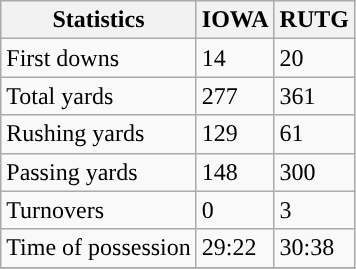<table class="wikitable">
<tr>
<th>Statistics</th>
<th>IOWA</th>
<th>RUTG</th>
</tr>
<tr>
<td>First downs</td>
<td>14</td>
<td>20</td>
</tr>
<tr>
<td>Total yards</td>
<td>277</td>
<td>361</td>
</tr>
<tr>
<td>Rushing yards</td>
<td>129</td>
<td>61</td>
</tr>
<tr>
<td>Passing yards</td>
<td>148</td>
<td>300</td>
</tr>
<tr>
<td>Turnovers</td>
<td>0</td>
<td>3</td>
</tr>
<tr>
<td>Time of possession</td>
<td>29:22</td>
<td>30:38</td>
</tr>
<tr>
</tr>
</table>
